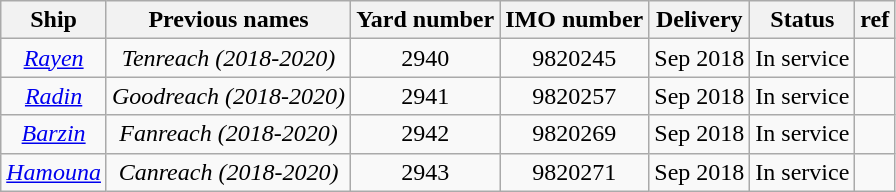<table class="wikitable" style="text-align:center">
<tr>
<th>Ship</th>
<th>Previous names</th>
<th>Yard number</th>
<th>IMO number</th>
<th>Delivery</th>
<th>Status</th>
<th>ref</th>
</tr>
<tr>
<td><em><a href='#'>Rayen</a></em></td>
<td><em>Tenreach (2018-2020)</em></td>
<td>2940</td>
<td>9820245</td>
<td>Sep 2018</td>
<td>In service</td>
<td></td>
</tr>
<tr>
<td><em><a href='#'>Radin</a></em></td>
<td><em>Goodreach (2018-2020)</em></td>
<td>2941</td>
<td>9820257</td>
<td>Sep 2018</td>
<td>In service</td>
<td></td>
</tr>
<tr>
<td><em><a href='#'>Barzin</a></em></td>
<td><em>Fanreach (2018-2020)</em></td>
<td>2942</td>
<td>9820269</td>
<td>Sep 2018</td>
<td>In service</td>
<td></td>
</tr>
<tr>
<td><em><a href='#'>Hamouna</a></em></td>
<td><em>Canreach (2018-2020)</em></td>
<td>2943</td>
<td>9820271</td>
<td>Sep 2018</td>
<td>In service</td>
<td></td>
</tr>
</table>
